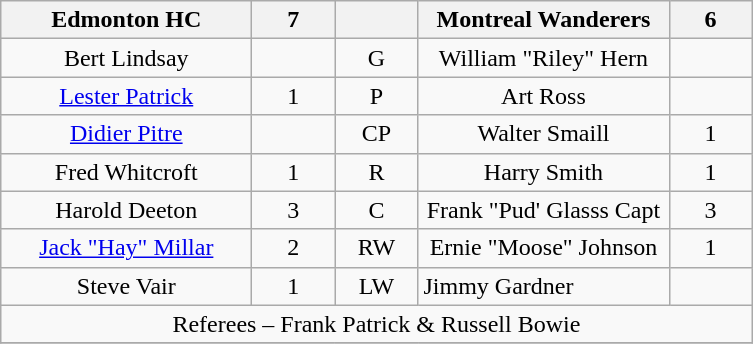<table class="wikitable" style="text-align:center;">
<tr>
<th style="width:10em">Edmonton HC</th>
<th style="width:3em">7</th>
<th style="width:3em"></th>
<th style="width:10em">Montreal Wanderers</th>
<th style="width:3em">6</th>
</tr>
<tr>
<td>Bert Lindsay</td>
<td></td>
<td>G</td>
<td>William "Riley" Hern</td>
<td></td>
</tr>
<tr>
<td><a href='#'>Lester Patrick</a></td>
<td>1</td>
<td>P</td>
<td>Art Ross</td>
<td></td>
</tr>
<tr>
<td><a href='#'>Didier Pitre</a></td>
<td></td>
<td>CP</td>
<td>Walter Smaill</td>
<td>1</td>
</tr>
<tr>
<td>Fred Whitcroft</td>
<td>1</td>
<td>R</td>
<td>Harry Smith</td>
<td>1</td>
</tr>
<tr>
<td>Harold Deeton</td>
<td>3</td>
<td>C</td>
<td>Frank "Pud' Glasss Capt</td>
<td>3</td>
</tr>
<tr>
<td><a href='#'>Jack "Hay" Millar</a></td>
<td>2</td>
<td>RW</td>
<td>Ernie "Moose" Johnson</td>
<td>1</td>
</tr>
<tr>
<td>Steve Vair</td>
<td>1</td>
<td>LW</td>
<td align="left">Jimmy Gardner</td>
<td></td>
</tr>
<tr>
<td colspan="5">Referees – Frank Patrick & Russell Bowie</td>
</tr>
<tr>
</tr>
</table>
